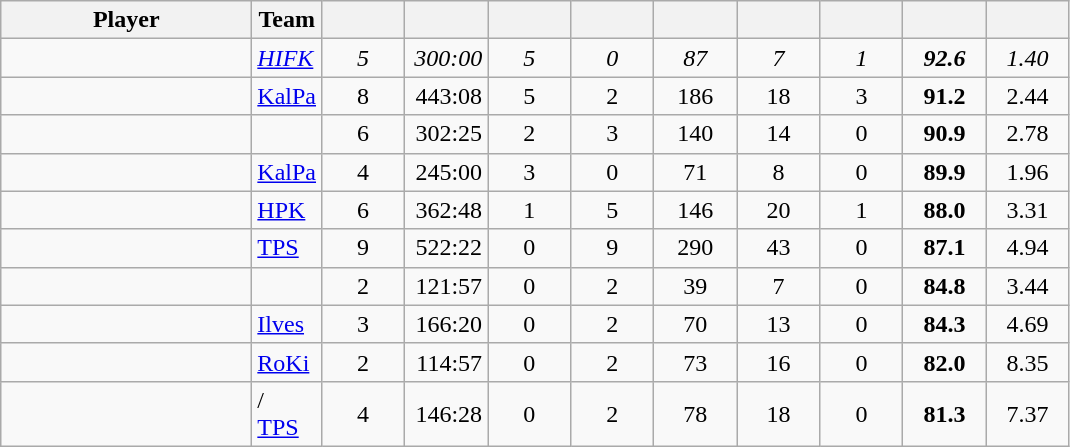<table class="wikitable sortable" style="text-align: center">
<tr>
<th style="width: 10em;">Player</th>
<th>Team</th>
<th style="width: 3em;"> </th>
<th style="width: 3em;"> </th>
<th style="width: 3em;"> </th>
<th style="width: 3em;"> </th>
<th style="width: 3em;"></th>
<th style="width: 3em;"> </th>
<th style="width: 3em;"> </th>
<th style="width: 3em;"></th>
<th style="width: 3em;"></th>
</tr>
<tr>
<td align="left"><em></em></td>
<td align="left"><a href='#'><em>HIFK</em></a></td>
<td><em>5</em></td>
<td align="right"><em>300:00</em></td>
<td><em>5</em></td>
<td><em>0</em></td>
<td><em>87</em></td>
<td><em>7</em></td>
<td><em>1</em></td>
<td><strong><em>92.6</em></strong></td>
<td><em>1.40</em></td>
</tr>
<tr>
<td align="left"></td>
<td align="left"><a href='#'>KalPa</a></td>
<td>8</td>
<td align="right">443:08</td>
<td>5</td>
<td>2</td>
<td>186</td>
<td>18</td>
<td>3</td>
<td><strong>91.2</strong></td>
<td>2.44</td>
</tr>
<tr>
<td align="left"></td>
<td align="left"></td>
<td>6</td>
<td align="right">302:25</td>
<td>2</td>
<td>3</td>
<td>140</td>
<td>14</td>
<td>0</td>
<td><strong>90.9</strong></td>
<td>2.78</td>
</tr>
<tr>
<td align="left"></td>
<td align="left"><a href='#'>KalPa</a></td>
<td>4</td>
<td align="right">245:00</td>
<td>3</td>
<td>0</td>
<td>71</td>
<td>8</td>
<td>0</td>
<td><strong>89.9</strong></td>
<td>1.96</td>
</tr>
<tr>
<td align="left"></td>
<td align="left"><a href='#'>HPK</a></td>
<td>6</td>
<td align="right">362:48</td>
<td>1</td>
<td>5</td>
<td>146</td>
<td>20</td>
<td>1</td>
<td><strong>88.0</strong></td>
<td>3.31</td>
</tr>
<tr>
<td align="left"></td>
<td align="left"><a href='#'>TPS</a></td>
<td>9</td>
<td align="right">522:22</td>
<td>0</td>
<td>9</td>
<td>290</td>
<td>43</td>
<td>0</td>
<td><strong>87.1</strong></td>
<td>4.94</td>
</tr>
<tr>
<td align="left"></td>
<td align="left"></td>
<td>2</td>
<td align="right">121:57</td>
<td>0</td>
<td>2</td>
<td>39</td>
<td>7</td>
<td>0</td>
<td><strong>84.8</strong></td>
<td>3.44</td>
</tr>
<tr>
<td align="left"></td>
<td align="left"><a href='#'>Ilves</a></td>
<td>3</td>
<td align="right">166:20</td>
<td>0</td>
<td>2</td>
<td>70</td>
<td>13</td>
<td>0</td>
<td><strong>84.3</strong></td>
<td>4.69</td>
</tr>
<tr>
<td align="left"></td>
<td align="left"><a href='#'>RoKi</a></td>
<td>2</td>
<td align="right">114:57</td>
<td>0</td>
<td>2</td>
<td>73</td>
<td>16</td>
<td>0</td>
<td><strong>82.0</strong></td>
<td>8.35</td>
</tr>
<tr>
<td align="left"></td>
<td align="left">/<br><a href='#'>TPS</a></td>
<td>4</td>
<td align="right">146:28</td>
<td>0</td>
<td>2</td>
<td>78</td>
<td>18</td>
<td>0</td>
<td><strong>81.3</strong></td>
<td>7.37</td>
</tr>
</table>
